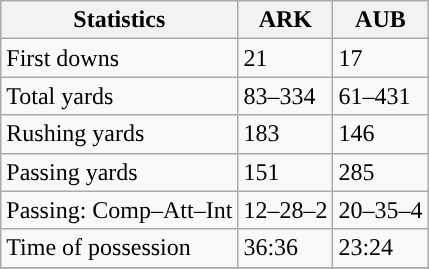<table class="wikitable" style="float: left;">
<tr>
<th>Statistics</th>
<th>ARK</th>
<th>AUB</th>
</tr>
<tr>
<td>First downs</td>
<td>21</td>
<td>17</td>
</tr>
<tr>
<td>Total yards</td>
<td>83–334</td>
<td>61–431</td>
</tr>
<tr>
<td>Rushing yards</td>
<td>183</td>
<td>146</td>
</tr>
<tr>
<td>Passing yards</td>
<td>151</td>
<td>285</td>
</tr>
<tr>
<td>Passing: Comp–Att–Int</td>
<td>12–28–2</td>
<td>20–35–4</td>
</tr>
<tr>
<td>Time of possession</td>
<td>36:36</td>
<td>23:24</td>
</tr>
<tr>
</tr>
</table>
